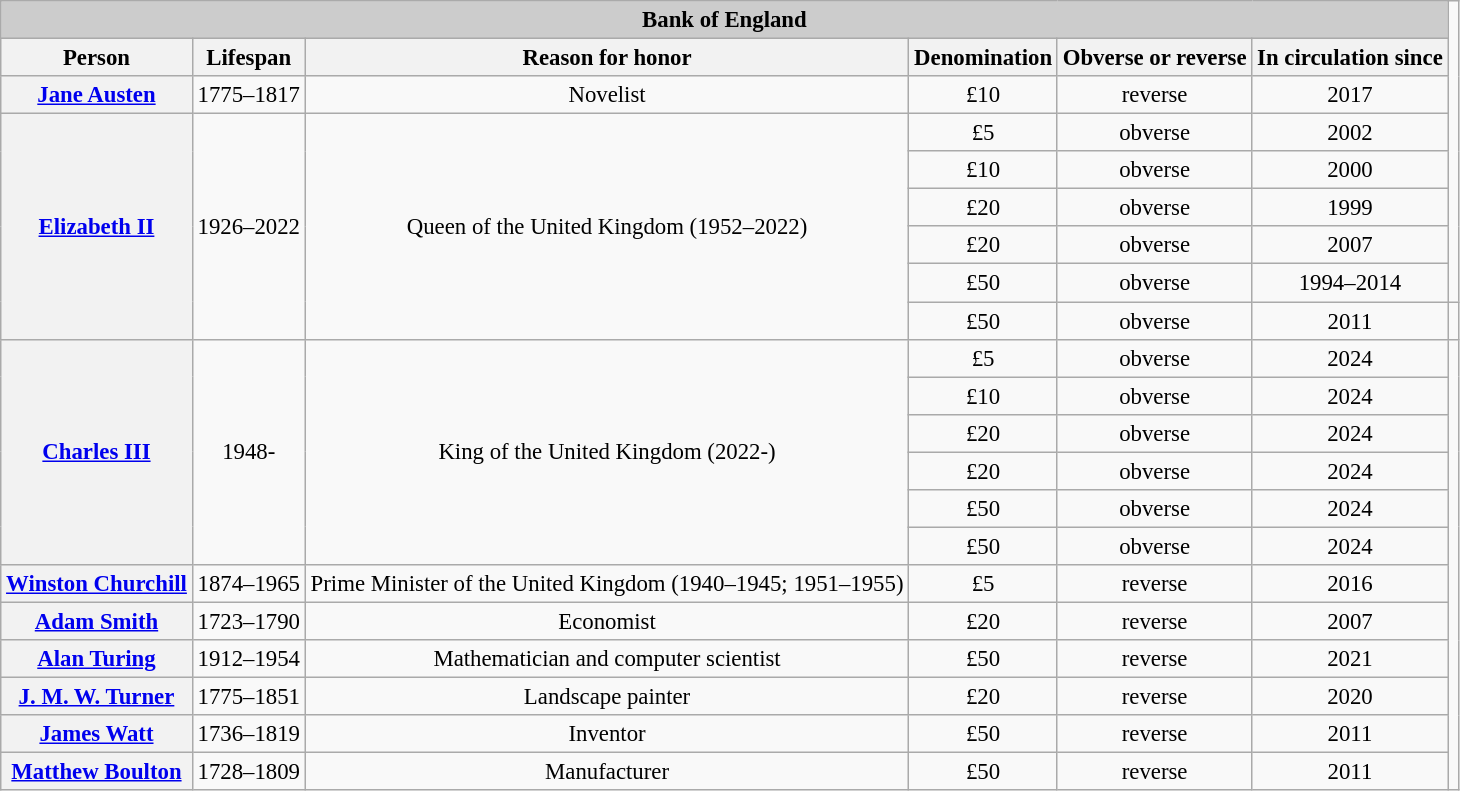<table class="wikitable" style="font-size: 95%; text-align:center;">
<tr>
<th colspan=6 style="background-color:#CCCCCC">Bank of England</th>
</tr>
<tr>
<th>Person</th>
<th>Lifespan</th>
<th>Reason for honor</th>
<th>Denomination</th>
<th>Obverse or reverse</th>
<th>In circulation since</th>
</tr>
<tr>
<th><a href='#'>Jane Austen</a></th>
<td>1775–1817</td>
<td>Novelist</td>
<td>£10</td>
<td>reverse</td>
<td>2017</td>
</tr>
<tr>
<th rowspan="6"><a href='#'>Elizabeth II</a></th>
<td rowspan="6">1926–2022</td>
<td rowspan="6">Queen of the United Kingdom (1952–2022)</td>
<td>£5</td>
<td>obverse</td>
<td>2002</td>
</tr>
<tr>
<td>£10</td>
<td>obverse</td>
<td>2000</td>
</tr>
<tr>
<td>£20</td>
<td>obverse</td>
<td>1999</td>
</tr>
<tr>
<td>£20</td>
<td>obverse</td>
<td>2007</td>
</tr>
<tr>
<td>£50</td>
<td>obverse</td>
<td>1994–2014</td>
</tr>
<tr>
<td>£50</td>
<td>obverse</td>
<td>2011</td>
<td></td>
</tr>
<tr>
<th rowspan="6"><a href='#'>Charles III</a></th>
<td rowspan="6">1948-</td>
<td rowspan="6">King of the United Kingdom (2022-)</td>
<td>£5</td>
<td>obverse</td>
<td>2024</td>
</tr>
<tr>
<td>£10</td>
<td>obverse</td>
<td>2024</td>
</tr>
<tr>
<td>£20</td>
<td>obverse</td>
<td>2024</td>
</tr>
<tr>
<td>£20</td>
<td>obverse</td>
<td>2024</td>
</tr>
<tr>
<td>£50</td>
<td>obverse</td>
<td>2024</td>
</tr>
<tr>
<td>£50</td>
<td>obverse</td>
<td>2024</td>
</tr>
<tr>
<th><a href='#'>Winston Churchill</a></th>
<td>1874–1965</td>
<td>Prime Minister of the United Kingdom (1940–1945; 1951–1955)</td>
<td>£5</td>
<td>reverse</td>
<td>2016</td>
</tr>
<tr>
<th><a href='#'>Adam Smith</a></th>
<td>1723–1790</td>
<td>Economist</td>
<td>£20</td>
<td>reverse</td>
<td>2007</td>
</tr>
<tr>
<th><a href='#'>Alan Turing</a></th>
<td>1912–1954</td>
<td>Mathematician and computer scientist</td>
<td>£50</td>
<td>reverse</td>
<td>2021</td>
</tr>
<tr>
<th><a href='#'>J. M. W. Turner</a></th>
<td>1775–1851</td>
<td>Landscape painter</td>
<td>£20</td>
<td>reverse</td>
<td>2020</td>
</tr>
<tr>
<th><a href='#'>James Watt</a></th>
<td>1736–1819</td>
<td>Inventor</td>
<td>£50</td>
<td>reverse</td>
<td>2011</td>
</tr>
<tr>
<th><a href='#'>Matthew Boulton</a></th>
<td>1728–1809</td>
<td>Manufacturer</td>
<td>£50</td>
<td>reverse</td>
<td>2011</td>
</tr>
</table>
